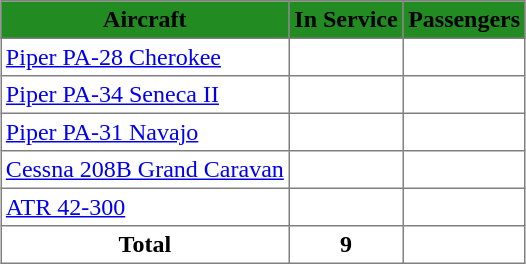<table class="toccolours" border="1" cellpadding="3" style="margin:1em auto; border-collapse:collapse">
<tr bgcolor=#228B22>
<th><span>Aircraft</span></th>
<th><span>In Service</span></th>
<th><span>Passengers</span></th>
</tr>
<tr>
<td><a href='#'>Piper PA-28 Cherokee</a></td>
<td></td>
<td></td>
</tr>
<tr>
<td><a href='#'>Piper PA-34 Seneca II</a></td>
<td></td>
<td></td>
</tr>
<tr>
<td><a href='#'>Piper PA-31 Navajo</a></td>
<td></td>
<td></td>
</tr>
<tr>
<td><a href='#'>Cessna 208B Grand Caravan</a></td>
<td></td>
<td></td>
</tr>
<tr>
<td><a href='#'>ATR 42-300</a></td>
<td></td>
<td></td>
</tr>
<tr>
<th>Total</th>
<th>9</th>
<td></td>
</tr>
</table>
